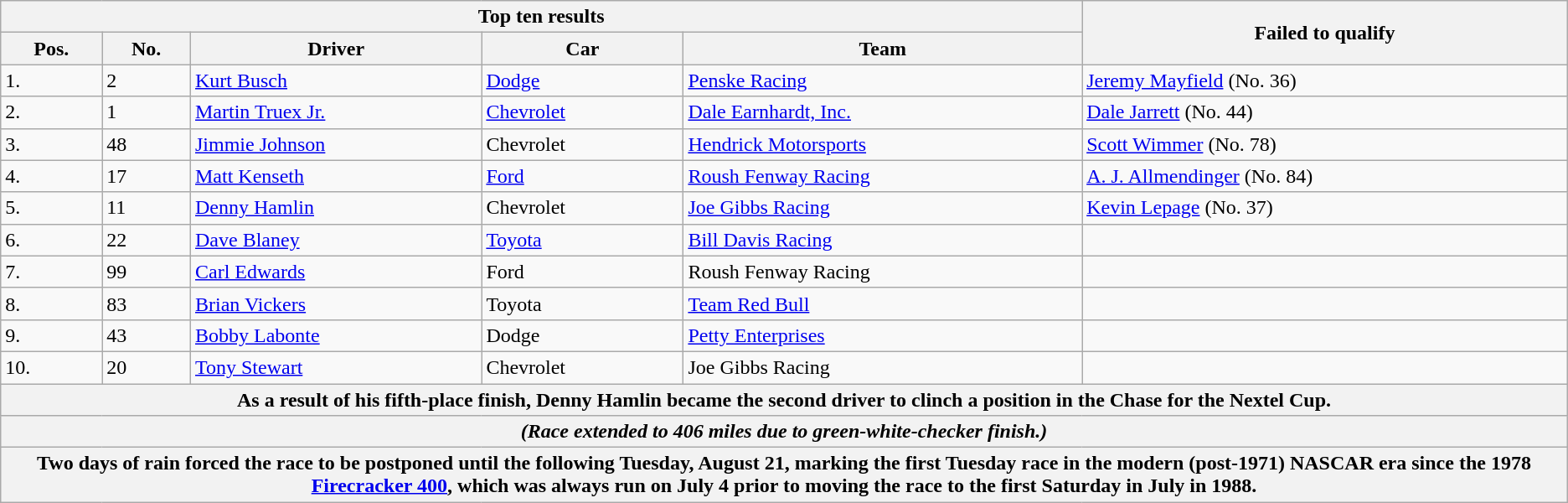<table class="wikitable">
<tr>
<th colspan=5>Top ten results</th>
<th rowspan=2>Failed to qualify</th>
</tr>
<tr>
<th>Pos.</th>
<th>No.</th>
<th>Driver</th>
<th>Car</th>
<th>Team</th>
</tr>
<tr>
<td>1.</td>
<td>2</td>
<td><a href='#'>Kurt Busch</a></td>
<td><a href='#'>Dodge</a></td>
<td><a href='#'>Penske Racing</a></td>
<td><a href='#'>Jeremy Mayfield</a> (No. 36)</td>
</tr>
<tr>
<td>2.</td>
<td>1</td>
<td><a href='#'>Martin Truex Jr.</a></td>
<td><a href='#'>Chevrolet</a></td>
<td><a href='#'>Dale Earnhardt, Inc.</a></td>
<td><a href='#'>Dale Jarrett</a> (No. 44)</td>
</tr>
<tr>
<td>3.</td>
<td>48</td>
<td><a href='#'>Jimmie Johnson</a></td>
<td>Chevrolet</td>
<td><a href='#'>Hendrick Motorsports</a></td>
<td><a href='#'>Scott Wimmer</a> (No. 78)</td>
</tr>
<tr>
<td>4.</td>
<td>17</td>
<td><a href='#'>Matt Kenseth</a></td>
<td><a href='#'>Ford</a></td>
<td><a href='#'>Roush Fenway Racing</a></td>
<td><a href='#'>A. J. Allmendinger</a> (No. 84)</td>
</tr>
<tr>
<td>5.</td>
<td>11</td>
<td><a href='#'>Denny Hamlin</a></td>
<td>Chevrolet</td>
<td><a href='#'>Joe Gibbs Racing</a></td>
<td><a href='#'>Kevin Lepage</a> (No. 37)</td>
</tr>
<tr>
<td>6.</td>
<td>22</td>
<td><a href='#'>Dave Blaney</a></td>
<td><a href='#'>Toyota</a></td>
<td><a href='#'>Bill Davis Racing</a></td>
<td></td>
</tr>
<tr>
<td>7.</td>
<td>99</td>
<td><a href='#'>Carl Edwards</a></td>
<td>Ford</td>
<td>Roush Fenway Racing</td>
<td></td>
</tr>
<tr>
<td>8.</td>
<td>83</td>
<td><a href='#'>Brian Vickers</a></td>
<td>Toyota</td>
<td><a href='#'>Team Red Bull</a></td>
<td></td>
</tr>
<tr>
<td>9.</td>
<td>43</td>
<td><a href='#'>Bobby Labonte</a></td>
<td>Dodge</td>
<td><a href='#'>Petty Enterprises</a></td>
<td></td>
</tr>
<tr>
<td>10.</td>
<td>20</td>
<td><a href='#'>Tony Stewart</a></td>
<td>Chevrolet</td>
<td>Joe Gibbs Racing</td>
<td></td>
</tr>
<tr>
<th colspan=6>As a result of his fifth-place finish, Denny Hamlin became the second driver to clinch a position in the Chase for the Nextel Cup.</th>
</tr>
<tr>
<th colspan=6><em>(Race extended to 406 miles due to green-white-checker finish.)</em></th>
</tr>
<tr>
<th colspan=6>Two days of rain forced the race to be postponed until the following Tuesday, August 21, marking the first Tuesday race in the modern (post-1971) NASCAR era since the 1978 <a href='#'>Firecracker 400</a>, which was always run on July 4 prior to moving the race to the first Saturday in July in 1988.</th>
</tr>
</table>
